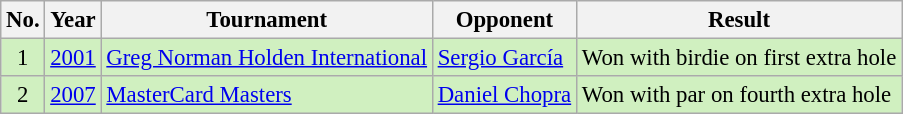<table class="wikitable" style="font-size:95%">
<tr>
<th>No.</th>
<th>Year</th>
<th>Tournament</th>
<th>Opponent</th>
<th>Result</th>
</tr>
<tr style="background:#D0F0C0;">
<td align=center>1</td>
<td><a href='#'>2001</a></td>
<td><a href='#'>Greg Norman Holden International</a></td>
<td> <a href='#'>Sergio García</a></td>
<td>Won with birdie on first extra hole</td>
</tr>
<tr style="background:#D0F0C0;">
<td align=center>2</td>
<td><a href='#'>2007</a></td>
<td><a href='#'>MasterCard Masters</a></td>
<td> <a href='#'>Daniel Chopra</a></td>
<td>Won with par on fourth extra hole</td>
</tr>
</table>
